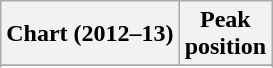<table class="wikitable sortable plainrowheaders">
<tr>
<th>Chart (2012–13)</th>
<th>Peak<br>position</th>
</tr>
<tr>
</tr>
<tr>
</tr>
<tr>
</tr>
<tr>
</tr>
</table>
